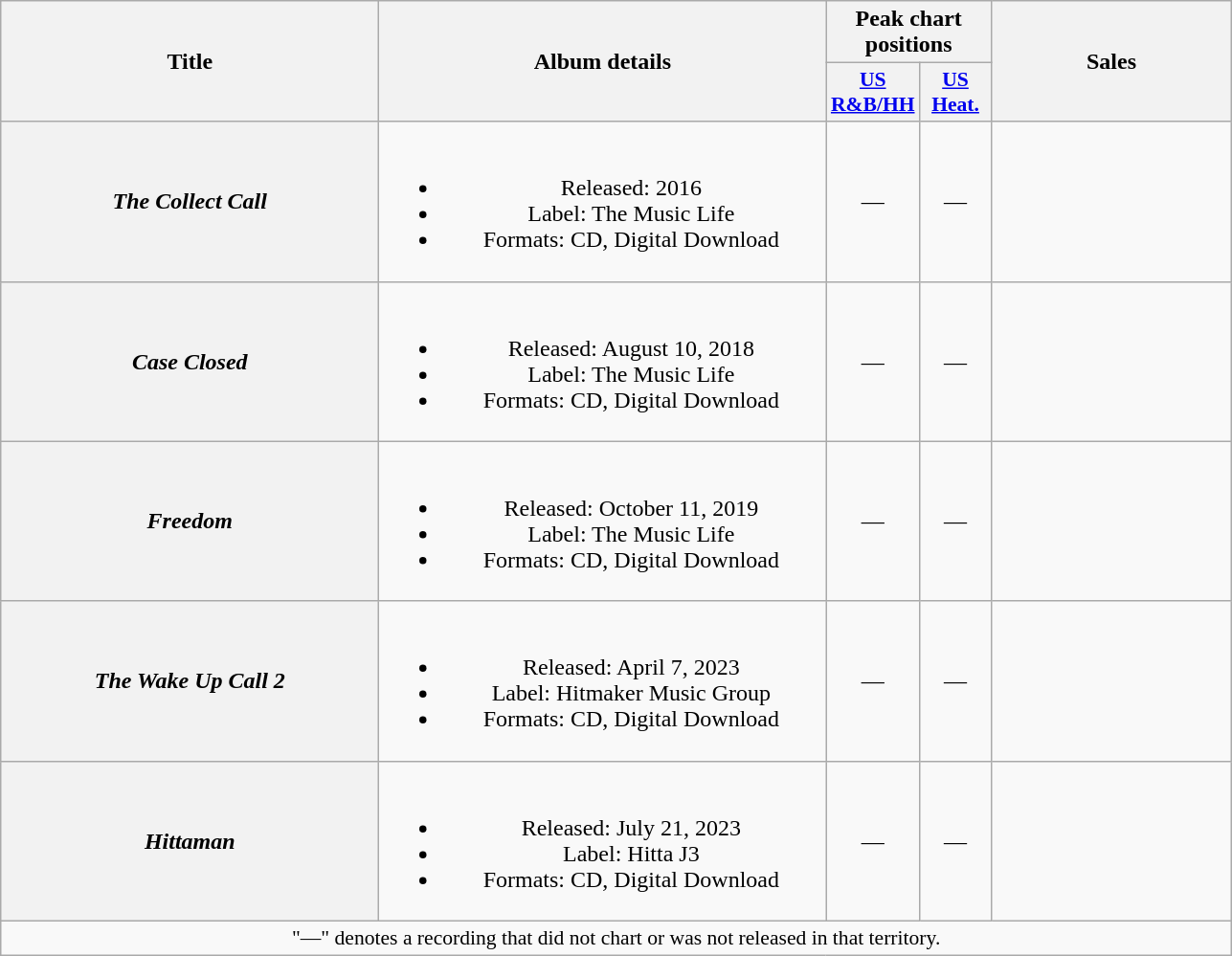<table class="wikitable plainrowheaders" style="text-align:center;">
<tr>
<th rowspan="2" scope="col" style="width:16em;">Title</th>
<th rowspan="2" scope="col" style="width:19em;">Album details</th>
<th colspan="2" scope="col">Peak chart<br>positions</th>
<th rowspan="2" scope="col" style="width:10em;">Sales</th>
</tr>
<tr>
<th scope="col" style="width:3em;font-size:90%;"><a href='#'>US<br>R&B/HH</a><br></th>
<th scope="col" style="width:3em;font-size:90%;"><a href='#'>US<br>Heat.</a><br></th>
</tr>
<tr>
<th scope="row"><em>The Collect Call</em><br></th>
<td><br><ul><li>Released: 2016 </li><li>Label: The Music Life</li><li>Formats: CD, Digital Download</li></ul></td>
<td>—</td>
<td>—</td>
<td></td>
</tr>
<tr>
<th scope="row"><em>Case Closed</em><br></th>
<td><br><ul><li>Released: August 10, 2018 </li><li>Label: The Music Life</li><li>Formats: CD, Digital Download</li></ul></td>
<td>—</td>
<td>—</td>
<td></td>
</tr>
<tr>
<th scope="row"><em>Freedom</em><br></th>
<td><br><ul><li>Released: October 11, 2019 </li><li>Label: The Music Life</li><li>Formats: CD, Digital Download</li></ul></td>
<td>—</td>
<td>—</td>
<td></td>
</tr>
<tr>
<th scope="row"><em>The Wake Up Call 2</em><br></th>
<td><br><ul><li>Released: April 7, 2023 </li><li>Label: Hitmaker Music Group</li><li>Formats: CD, Digital Download</li></ul></td>
<td>—</td>
<td>—</td>
<td></td>
</tr>
<tr>
<th scope="row"><em>Hittaman</em><br></th>
<td><br><ul><li>Released: July 21, 2023 </li><li>Label: Hitta J3</li><li>Formats: CD, Digital Download</li></ul></td>
<td>—</td>
<td>—</td>
<td></td>
</tr>
<tr>
<td colspan="6" style="font-size:90%">"—" denotes a recording that did not chart or was not released in that territory.</td>
</tr>
</table>
